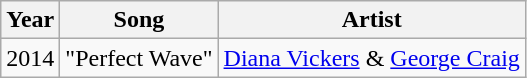<table class="wikitable sortable">
<tr>
<th>Year</th>
<th>Song</th>
<th>Artist</th>
</tr>
<tr>
<td>2014</td>
<td>"Perfect Wave"</td>
<td><a href='#'>Diana Vickers</a> & <a href='#'>George Craig</a></td>
</tr>
</table>
